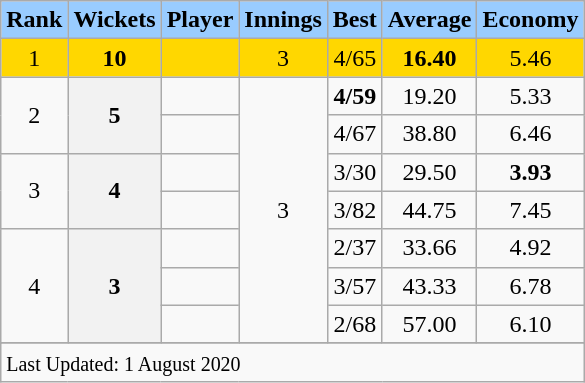<table class="wikitable plainrowheaders sortable">
<tr>
<th scope=col style="background:#9cf;">Rank</th>
<th scope=col style="background:#9cf;">Wickets</th>
<th scope=col style="background:#9cf;">Player</th>
<th scope=col style="background:#9cf;">Innings</th>
<th scope=col style="background:#9cf;">Best</th>
<th scope=col style="background:#9cf;">Average</th>
<th scope=col style="background:#9cf;">Economy</th>
</tr>
<tr>
<td style="text-align:center; background:gold;">1</td>
<th scope="row"  style="text-align:center; background:gold;"><strong>10</strong></th>
<td style="background:gold;">  </td>
<td style="text-align:center; background:gold;">3</td>
<td style="text-align:center; background:gold;">4/65</td>
<td style="text-align:center; background:gold;"><strong>16.40</strong></td>
<td style="text-align:center; background:gold;">5.46</td>
</tr>
<tr>
<td align=center rowspan=2>2</td>
<th scope=row style=text-align:center;  rowspan=2><strong>5</strong></th>
<td> </td>
<td align=center rowspan=7>3</td>
<td align=center><strong>4/59</strong></td>
<td align=center>19.20</td>
<td align=center>5.33</td>
</tr>
<tr>
<td> </td>
<td align=center>4/67</td>
<td align=center>38.80</td>
<td align=center>6.46</td>
</tr>
<tr>
<td align=center rowspan=2>3</td>
<th scope=row style=text-align:center; rowspan=2><strong>4</strong></th>
<td> </td>
<td align=center>3/30</td>
<td align=center>29.50</td>
<td align=center><strong>3.93</strong></td>
</tr>
<tr>
<td> </td>
<td align=center>3/82</td>
<td align=center>44.75</td>
<td align=center>7.45</td>
</tr>
<tr>
<td align=center rowspan=3>4</td>
<th scope=row style=text-align:center; rowspan=3><strong>3</strong></th>
<td>  </td>
<td align=center>2/37</td>
<td align=center>33.66</td>
<td align=center>4.92</td>
</tr>
<tr>
<td> </td>
<td align=center>3/57</td>
<td align=center>43.33</td>
<td align=center>6.78</td>
</tr>
<tr>
<td> </td>
<td align=center>2/68</td>
<td align=center>57.00</td>
<td align=center>6.10</td>
</tr>
<tr>
</tr>
<tr class=sortbottom>
<td colspan=8><small>Last Updated: 1 August 2020</small></td>
</tr>
</table>
